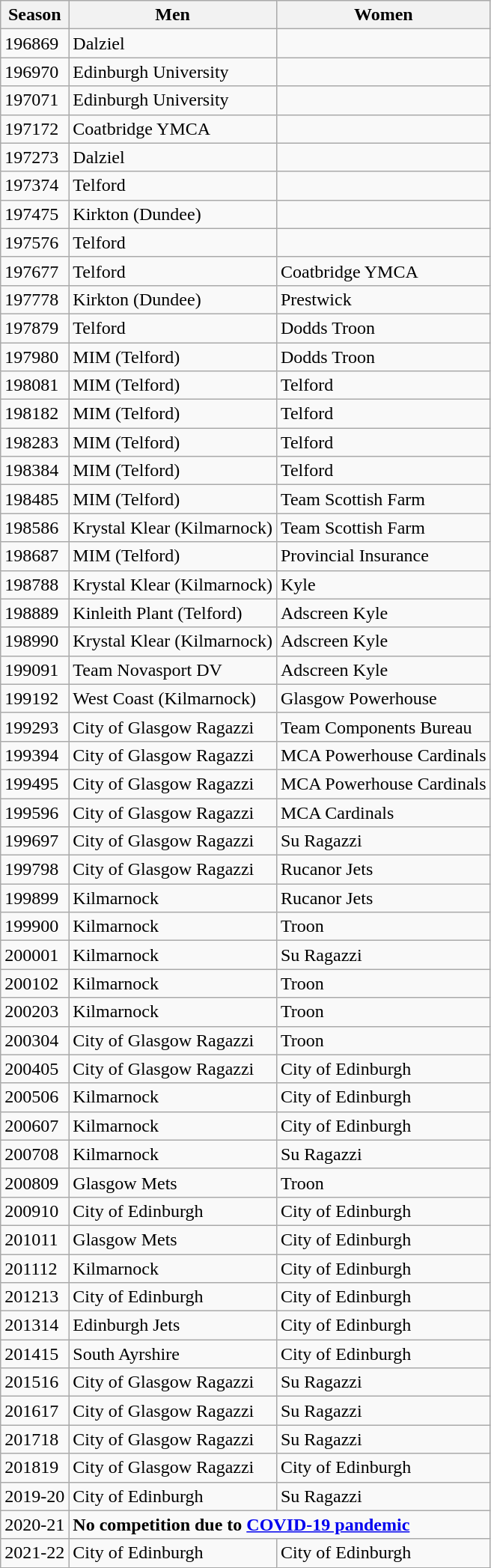<table class="wikitable sortable">
<tr>
<th>Season</th>
<th>Men</th>
<th>Women</th>
</tr>
<tr>
<td>196869</td>
<td>Dalziel</td>
<td></td>
</tr>
<tr>
<td>196970</td>
<td>Edinburgh University</td>
<td></td>
</tr>
<tr>
<td>197071</td>
<td>Edinburgh University</td>
<td></td>
</tr>
<tr>
<td>197172</td>
<td>Coatbridge YMCA</td>
<td></td>
</tr>
<tr>
<td>197273</td>
<td>Dalziel</td>
<td></td>
</tr>
<tr>
<td>197374</td>
<td>Telford</td>
<td></td>
</tr>
<tr>
<td>197475</td>
<td>Kirkton (Dundee)</td>
<td></td>
</tr>
<tr>
<td>197576</td>
<td>Telford</td>
<td></td>
</tr>
<tr>
<td>197677</td>
<td>Telford</td>
<td>Coatbridge YMCA</td>
</tr>
<tr>
<td>197778</td>
<td>Kirkton (Dundee)</td>
<td>Prestwick</td>
</tr>
<tr>
<td>197879</td>
<td>Telford</td>
<td>Dodds Troon</td>
</tr>
<tr>
<td>197980</td>
<td>MIM (Telford)</td>
<td>Dodds Troon</td>
</tr>
<tr>
<td>198081</td>
<td>MIM (Telford)</td>
<td>Telford</td>
</tr>
<tr>
<td>198182</td>
<td>MIM (Telford)</td>
<td>Telford</td>
</tr>
<tr>
<td>198283</td>
<td>MIM (Telford)</td>
<td>Telford</td>
</tr>
<tr>
<td>198384</td>
<td>MIM (Telford)</td>
<td>Telford</td>
</tr>
<tr>
<td>198485</td>
<td>MIM (Telford)</td>
<td>Team Scottish Farm</td>
</tr>
<tr>
<td>198586</td>
<td>Krystal Klear (Kilmarnock)</td>
<td>Team Scottish Farm</td>
</tr>
<tr>
<td>198687</td>
<td>MIM (Telford)</td>
<td>Provincial Insurance</td>
</tr>
<tr>
<td>198788</td>
<td>Krystal Klear (Kilmarnock)</td>
<td>Kyle</td>
</tr>
<tr>
<td>198889</td>
<td>Kinleith Plant (Telford)</td>
<td>Adscreen Kyle</td>
</tr>
<tr>
<td>198990</td>
<td>Krystal Klear (Kilmarnock)</td>
<td>Adscreen Kyle</td>
</tr>
<tr>
<td>199091</td>
<td>Team Novasport DV</td>
<td>Adscreen Kyle</td>
</tr>
<tr>
<td>199192</td>
<td>West Coast (Kilmarnock)</td>
<td>Glasgow Powerhouse</td>
</tr>
<tr>
<td>199293</td>
<td>City of Glasgow Ragazzi</td>
<td>Team Components Bureau</td>
</tr>
<tr>
<td>199394</td>
<td>City of Glasgow Ragazzi</td>
<td>MCA Powerhouse Cardinals</td>
</tr>
<tr>
<td>199495</td>
<td>City of Glasgow Ragazzi</td>
<td>MCA Powerhouse Cardinals</td>
</tr>
<tr>
<td>199596</td>
<td>City of Glasgow Ragazzi</td>
<td>MCA Cardinals</td>
</tr>
<tr>
<td>199697</td>
<td>City of Glasgow Ragazzi</td>
<td>Su Ragazzi</td>
</tr>
<tr>
<td>199798</td>
<td>City of Glasgow Ragazzi</td>
<td>Rucanor Jets</td>
</tr>
<tr>
<td>199899</td>
<td>Kilmarnock</td>
<td>Rucanor Jets</td>
</tr>
<tr>
<td>199900</td>
<td>Kilmarnock</td>
<td>Troon</td>
</tr>
<tr>
<td>200001</td>
<td>Kilmarnock</td>
<td>Su Ragazzi</td>
</tr>
<tr>
<td>200102</td>
<td>Kilmarnock</td>
<td>Troon</td>
</tr>
<tr>
<td>200203</td>
<td>Kilmarnock</td>
<td>Troon</td>
</tr>
<tr>
<td>200304</td>
<td>City of Glasgow Ragazzi</td>
<td>Troon</td>
</tr>
<tr>
<td>200405</td>
<td>City of Glasgow Ragazzi</td>
<td>City of Edinburgh</td>
</tr>
<tr>
<td>200506</td>
<td>Kilmarnock</td>
<td>City of Edinburgh</td>
</tr>
<tr>
<td>200607</td>
<td>Kilmarnock</td>
<td>City of Edinburgh</td>
</tr>
<tr>
<td>200708</td>
<td>Kilmarnock</td>
<td>Su Ragazzi</td>
</tr>
<tr>
<td>200809</td>
<td>Glasgow Mets</td>
<td>Troon</td>
</tr>
<tr>
<td>200910</td>
<td>City of Edinburgh</td>
<td>City of Edinburgh</td>
</tr>
<tr>
<td>201011</td>
<td>Glasgow Mets</td>
<td>City of Edinburgh</td>
</tr>
<tr>
<td>201112</td>
<td>Kilmarnock</td>
<td>City of Edinburgh</td>
</tr>
<tr>
<td>201213</td>
<td>City of Edinburgh</td>
<td>City of Edinburgh</td>
</tr>
<tr>
<td>201314</td>
<td>Edinburgh Jets</td>
<td>City of Edinburgh</td>
</tr>
<tr>
<td>201415</td>
<td>South Ayrshire</td>
<td>City of Edinburgh</td>
</tr>
<tr>
<td>201516</td>
<td>City of Glasgow Ragazzi</td>
<td>Su Ragazzi</td>
</tr>
<tr>
<td>201617</td>
<td>City of Glasgow Ragazzi</td>
<td>Su Ragazzi</td>
</tr>
<tr>
<td>201718</td>
<td>City of Glasgow Ragazzi</td>
<td>Su Ragazzi</td>
</tr>
<tr>
<td>201819</td>
<td>City of Glasgow Ragazzi</td>
<td>City of Edinburgh</td>
</tr>
<tr>
<td>2019-20</td>
<td>City of Edinburgh</td>
<td>Su Ragazzi</td>
</tr>
<tr>
<td>2020-21</td>
<td colspan="2"><strong>No competition due to <a href='#'>COVID-19 pandemic</a></strong></td>
</tr>
<tr>
<td>2021-22</td>
<td>City of Edinburgh</td>
<td>City of Edinburgh</td>
</tr>
</table>
